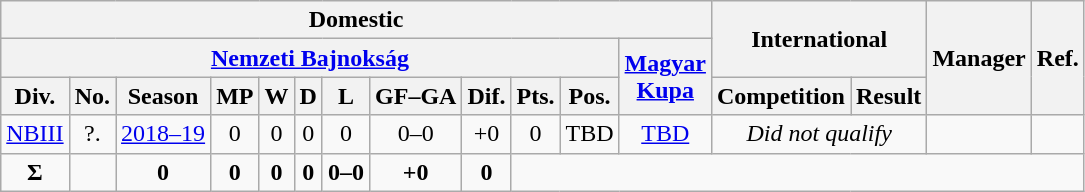<table class="wikitable"  style="text-align:center">
<tr>
<th colspan="12">Domestic</th>
<th colspan="2" rowspan="2">International</th>
<th rowspan="3">Manager</th>
<th rowspan="3">Ref.</th>
</tr>
<tr>
<th colspan="11"><a href='#'>Nemzeti Bajnokság</a></th>
<th rowspan="2"><a href='#'>Magyar<br>Kupa</a></th>
</tr>
<tr>
<th>Div.</th>
<th>No.</th>
<th>Season</th>
<th>MP</th>
<th>W</th>
<th>D</th>
<th>L</th>
<th>GF–GA</th>
<th>Dif.</th>
<th>Pts.</th>
<th>Pos.</th>
<th>Competition</th>
<th>Result</th>
</tr>
<tr>
<td><a href='#'>NBIII</a></td>
<td>?.</td>
<td><a href='#'>2018–19</a></td>
<td>0</td>
<td>0</td>
<td>0</td>
<td>0</td>
<td>0–0</td>
<td>+0</td>
<td>0</td>
<td>TBD</td>
<td><a href='#'>TBD</a></td>
<td colspan="2" rowspan="1"><em>Did not qualify</em></td>
<td style="text-align:left"></td>
<td></td>
</tr>
<tr>
<td><strong>Σ</strong></td>
<td></td>
<td><strong>0</strong></td>
<td><strong>0</strong></td>
<td><strong>0</strong></td>
<td><strong>0</strong></td>
<td><strong>0–0</strong></td>
<td><strong>+0</strong></td>
<td><strong>0</strong></td>
</tr>
</table>
